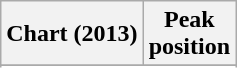<table class="wikitable sortable">
<tr>
<th>Chart (2013)</th>
<th>Peak<br>position</th>
</tr>
<tr>
</tr>
<tr>
</tr>
<tr>
</tr>
<tr>
</tr>
</table>
